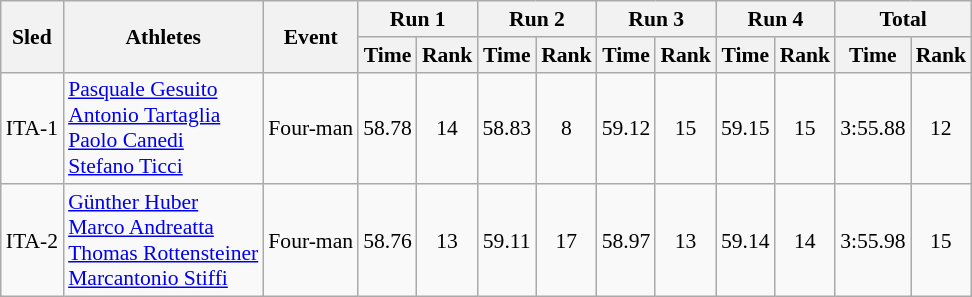<table class="wikitable"  border="1" style="font-size:90%">
<tr>
<th rowspan="2">Sled</th>
<th rowspan="2">Athletes</th>
<th rowspan="2">Event</th>
<th colspan="2">Run 1</th>
<th colspan="2">Run 2</th>
<th colspan="2">Run 3</th>
<th colspan="2">Run 4</th>
<th colspan="2">Total</th>
</tr>
<tr>
<th>Time</th>
<th>Rank</th>
<th>Time</th>
<th>Rank</th>
<th>Time</th>
<th>Rank</th>
<th>Time</th>
<th>Rank</th>
<th>Time</th>
<th>Rank</th>
</tr>
<tr>
<td align="center">ITA-1</td>
<td><a href='#'>Pasquale Gesuito</a><br><a href='#'>Antonio Tartaglia</a><br><a href='#'>Paolo Canedi</a><br><a href='#'>Stefano Ticci</a></td>
<td>Four-man</td>
<td align="center">58.78</td>
<td align="center">14</td>
<td align="center">58.83</td>
<td align="center">8</td>
<td align="center">59.12</td>
<td align="center">15</td>
<td align="center">59.15</td>
<td align="center">15</td>
<td align="center">3:55.88</td>
<td align="center">12</td>
</tr>
<tr>
<td align="center">ITA-2</td>
<td><a href='#'>Günther Huber</a><br><a href='#'>Marco Andreatta</a><br><a href='#'>Thomas Rottensteiner</a><br><a href='#'>Marcantonio Stiffi</a></td>
<td>Four-man</td>
<td align="center">58.76</td>
<td align="center">13</td>
<td align="center">59.11</td>
<td align="center">17</td>
<td align="center">58.97</td>
<td align="center">13</td>
<td align="center">59.14</td>
<td align="center">14</td>
<td align="center">3:55.98</td>
<td align="center">15</td>
</tr>
</table>
